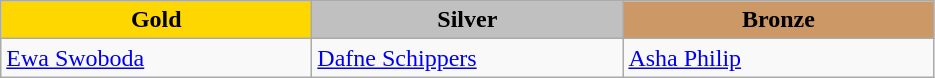<table class="wikitable" style="text-align:left">
<tr align="center">
<td width=200 bgcolor=gold><strong>Gold</strong></td>
<td width=200 bgcolor=silver><strong>Silver</strong></td>
<td width=200 bgcolor=CC9966><strong>Bronze</strong></td>
</tr>
<tr>
<td><a href='#'>Ewa Swoboda</a><br><em></em></td>
<td><a href='#'>Dafne Schippers</a><br><em></em></td>
<td><a href='#'>Asha Philip</a><br><em></em></td>
</tr>
</table>
